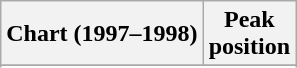<table class="wikitable sortable plainrowheaders" style="text-align:center">
<tr>
<th>Chart (1997–1998)</th>
<th>Peak<br>position</th>
</tr>
<tr>
</tr>
<tr>
</tr>
<tr>
</tr>
<tr>
</tr>
<tr>
</tr>
</table>
